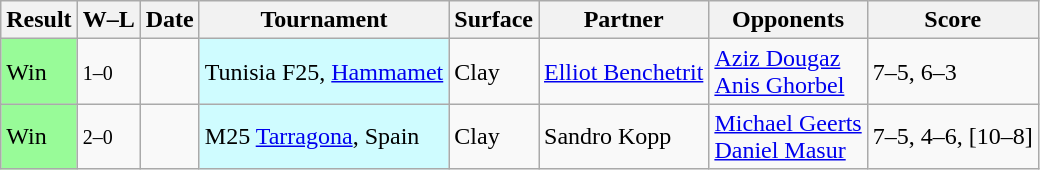<table class="sortable wikitable nowrap">
<tr>
<th>Result</th>
<th class="unsortable">W–L</th>
<th>Date</th>
<th>Tournament</th>
<th>Surface</th>
<th>Partner</th>
<th>Opponents</th>
<th class="unsortable">Score</th>
</tr>
<tr>
<td bgcolor=98FB98>Win</td>
<td><small>1–0</small></td>
<td></td>
<td style="background:#cffcff;">Tunisia F25, <a href='#'>Hammamet</a></td>
<td>Clay</td>
<td> <a href='#'>Elliot Benchetrit</a></td>
<td> <a href='#'>Aziz Dougaz</a><br> <a href='#'>Anis Ghorbel</a></td>
<td>7–5, 6–3</td>
</tr>
<tr>
<td bgcolor=98FB98>Win</td>
<td><small>2–0</small></td>
<td></td>
<td style="background:#cffcff;">M25 <a href='#'>Tarragona</a>, Spain</td>
<td>Clay</td>
<td> Sandro Kopp</td>
<td> <a href='#'>Michael Geerts</a><br> <a href='#'>Daniel Masur</a></td>
<td>7–5, 4–6, [10–8]</td>
</tr>
</table>
